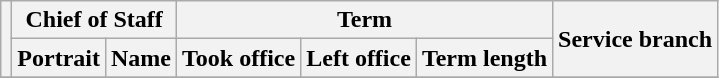<table class="wikitable sortable">
<tr>
<th rowspan=2></th>
<th colspan=2>Chief of Staff</th>
<th colspan=3>Term</th>
<th rowspan=2>Service branch</th>
</tr>
<tr>
<th>Portrait</th>
<th>Name</th>
<th>Took office</th>
<th>Left office</th>
<th>Term length</th>
</tr>
<tr>
</tr>
</table>
